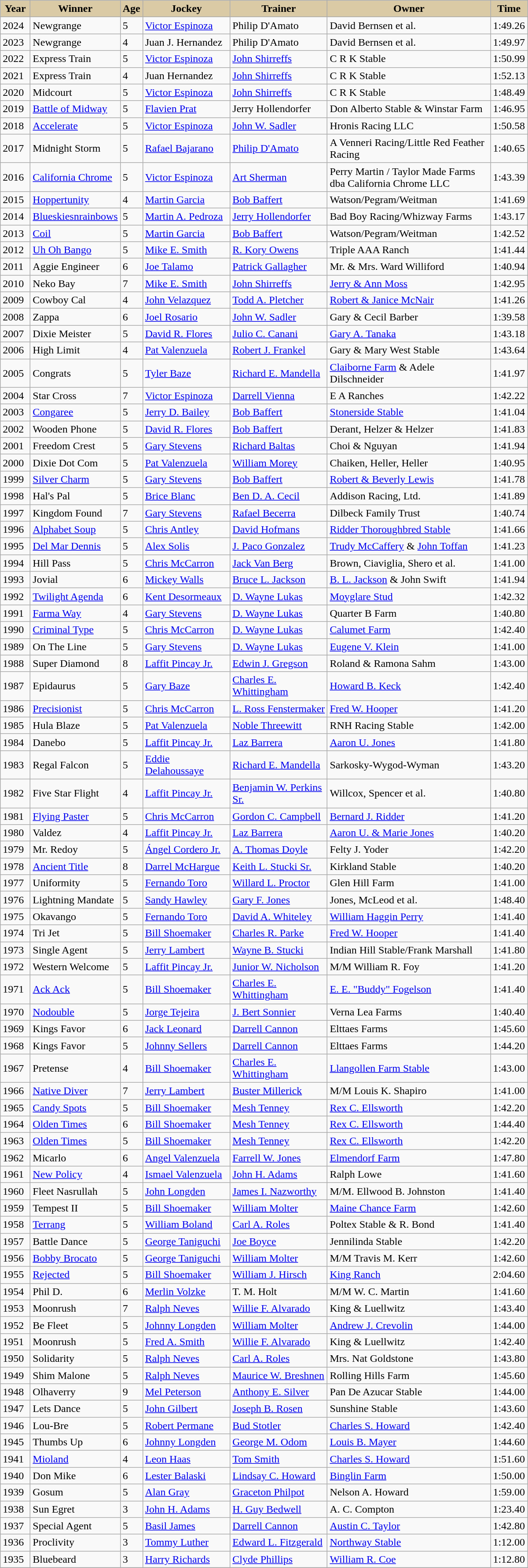<table class="wikitable sortable">
<tr>
<th style="background-color:#DACAA5; width:38px">Year <br></th>
<th style="background-color:#DACAA5; width:110px">Winner <br></th>
<th style="background-color:#DACAA5" width:25px">Age <br></th>
<th style="background-color:#DACAA5; width:125px">Jockey <br></th>
<th style="background-color:#DACAA5; width:140px">Trainer <br></th>
<th style="background-color:#DACAA5; width:240px">Owner <br></th>
<th style="background-color:#DACAA5" width:40px">Time <br></th>
</tr>
<tr>
<td>2024</td>
<td>Newgrange</td>
<td>5</td>
<td><a href='#'>Victor Espinoza</a></td>
<td>Philip D'Amato</td>
<td>David Bernsen et al.</td>
<td>1:49.26</td>
</tr>
<tr>
<td>2023</td>
<td>Newgrange</td>
<td>4</td>
<td>Juan J. Hernandez</td>
<td>Philip D'Amato</td>
<td>David Bernsen et al.</td>
<td>1:49.97</td>
</tr>
<tr>
<td>2022</td>
<td>Express Train</td>
<td>5</td>
<td><a href='#'>Victor Espinoza</a></td>
<td><a href='#'>John Shirreffs</a></td>
<td>C R K Stable</td>
<td>1:50.99</td>
</tr>
<tr>
<td>2021</td>
<td>Express Train</td>
<td>4</td>
<td>Juan Hernandez</td>
<td><a href='#'>John Shirreffs</a></td>
<td>C R K Stable</td>
<td>1:52.13</td>
</tr>
<tr>
<td>2020</td>
<td>Midcourt</td>
<td>5</td>
<td><a href='#'>Victor Espinoza</a></td>
<td><a href='#'>John Shirreffs</a></td>
<td>C R K Stable</td>
<td>1:48.49</td>
</tr>
<tr>
<td>2019</td>
<td><a href='#'>Battle of Midway</a></td>
<td>5</td>
<td><a href='#'>Flavien Prat</a></td>
<td>Jerry Hollendorfer</td>
<td>Don Alberto Stable & Winstar Farm</td>
<td>1:46.95</td>
</tr>
<tr>
<td>2018</td>
<td><a href='#'>Accelerate</a></td>
<td>5</td>
<td><a href='#'>Victor Espinoza</a></td>
<td><a href='#'>John W. Sadler</a></td>
<td>Hronis Racing LLC</td>
<td>1:50.58</td>
</tr>
<tr>
<td>2017</td>
<td>Midnight Storm</td>
<td>5</td>
<td><a href='#'>Rafael Bajarano</a></td>
<td><a href='#'>Philip D'Amato</a></td>
<td>A Venneri Racing/Little Red Feather Racing</td>
<td>1:40.65</td>
</tr>
<tr>
<td>2016</td>
<td><a href='#'>California Chrome</a></td>
<td>5</td>
<td><a href='#'>Victor Espinoza</a></td>
<td><a href='#'>Art Sherman</a></td>
<td>Perry Martin / Taylor Made Farms <br>dba California Chrome LLC</td>
<td>1:43.39</td>
</tr>
<tr>
<td>2015</td>
<td><a href='#'>Hoppertunity</a></td>
<td>4</td>
<td><a href='#'>Martin Garcia</a></td>
<td><a href='#'>Bob Baffert</a></td>
<td>Watson/Pegram/Weitman</td>
<td>1:41.69</td>
</tr>
<tr>
<td>2014</td>
<td><a href='#'>Blueskiesnrainbows</a></td>
<td>5</td>
<td><a href='#'>Martin A. Pedroza</a></td>
<td><a href='#'>Jerry Hollendorfer</a></td>
<td>Bad Boy Racing/Whizway Farms</td>
<td>1:43.17</td>
</tr>
<tr>
<td>2013</td>
<td><a href='#'>Coil</a></td>
<td>5</td>
<td><a href='#'>Martin Garcia</a></td>
<td><a href='#'>Bob Baffert</a></td>
<td>Watson/Pegram/Weitman</td>
<td>1:42.52</td>
</tr>
<tr>
<td>2012</td>
<td><a href='#'>Uh Oh Bango</a></td>
<td>5</td>
<td><a href='#'>Mike E. Smith</a></td>
<td><a href='#'>R. Kory Owens</a></td>
<td>Triple AAA Ranch</td>
<td>1:41.44</td>
</tr>
<tr>
<td>2011</td>
<td>Aggie Engineer</td>
<td>6</td>
<td><a href='#'>Joe Talamo</a></td>
<td><a href='#'>Patrick Gallagher</a></td>
<td>Mr. & Mrs. Ward Williford</td>
<td>1:40.94</td>
</tr>
<tr>
<td>2010</td>
<td>Neko Bay</td>
<td>7</td>
<td><a href='#'>Mike E. Smith</a></td>
<td><a href='#'>John Shirreffs</a></td>
<td><a href='#'>Jerry & Ann Moss</a></td>
<td>1:42.95</td>
</tr>
<tr>
<td>2009</td>
<td>Cowboy Cal</td>
<td>4</td>
<td><a href='#'>John Velazquez</a></td>
<td><a href='#'>Todd A. Pletcher</a></td>
<td><a href='#'>Robert & Janice McNair</a></td>
<td>1:41.26</td>
</tr>
<tr>
<td>2008</td>
<td>Zappa</td>
<td>6</td>
<td><a href='#'>Joel Rosario</a></td>
<td><a href='#'>John W. Sadler</a></td>
<td>Gary & Cecil Barber</td>
<td>1:39.58</td>
</tr>
<tr>
<td>2007</td>
<td>Dixie Meister</td>
<td>5</td>
<td><a href='#'>David R. Flores</a></td>
<td><a href='#'>Julio C. Canani</a></td>
<td><a href='#'>Gary A. Tanaka</a></td>
<td>1:43.18</td>
</tr>
<tr>
<td>2006</td>
<td>High Limit</td>
<td>4</td>
<td><a href='#'>Pat Valenzuela</a></td>
<td><a href='#'>Robert J. Frankel</a></td>
<td>Gary & Mary West Stable</td>
<td>1:43.64</td>
</tr>
<tr>
<td>2005</td>
<td>Congrats</td>
<td>5</td>
<td><a href='#'>Tyler Baze</a></td>
<td><a href='#'>Richard E. Mandella</a></td>
<td><a href='#'>Claiborne Farm</a> & Adele Dilschneider</td>
<td>1:41.97</td>
</tr>
<tr>
<td>2004</td>
<td>Star Cross</td>
<td>7</td>
<td><a href='#'>Victor Espinoza</a></td>
<td><a href='#'>Darrell Vienna</a></td>
<td>E A Ranches</td>
<td>1:42.22</td>
</tr>
<tr>
<td>2003</td>
<td><a href='#'>Congaree</a></td>
<td>5</td>
<td><a href='#'>Jerry D. Bailey</a></td>
<td><a href='#'>Bob Baffert</a></td>
<td><a href='#'>Stonerside Stable</a></td>
<td>1:41.04</td>
</tr>
<tr>
<td>2002</td>
<td>Wooden Phone</td>
<td>5</td>
<td><a href='#'>David R. Flores</a></td>
<td><a href='#'>Bob Baffert</a></td>
<td>Derant, Helzer & Helzer</td>
<td>1:41.83</td>
</tr>
<tr>
<td>2001</td>
<td>Freedom Crest</td>
<td>5</td>
<td><a href='#'>Gary Stevens</a></td>
<td><a href='#'>Richard Baltas</a></td>
<td>Choi & Nguyan</td>
<td>1:41.94</td>
</tr>
<tr>
<td>2000</td>
<td>Dixie Dot Com</td>
<td>5</td>
<td><a href='#'>Pat Valenzuela</a></td>
<td><a href='#'>William Morey</a></td>
<td>Chaiken, Heller, Heller</td>
<td>1:40.95</td>
</tr>
<tr>
<td>1999</td>
<td><a href='#'>Silver Charm</a></td>
<td>5</td>
<td><a href='#'>Gary Stevens</a></td>
<td><a href='#'>Bob Baffert</a></td>
<td><a href='#'>Robert & Beverly Lewis</a></td>
<td>1:41.78</td>
</tr>
<tr>
<td>1998</td>
<td>Hal's Pal</td>
<td>5</td>
<td><a href='#'>Brice Blanc</a></td>
<td><a href='#'>Ben D. A. Cecil</a></td>
<td>Addison Racing, Ltd.</td>
<td>1:41.89</td>
</tr>
<tr>
<td>1997</td>
<td>Kingdom Found</td>
<td>7</td>
<td><a href='#'>Gary Stevens</a></td>
<td><a href='#'>Rafael Becerra</a></td>
<td>Dilbeck Family Trust</td>
<td>1:40.74</td>
</tr>
<tr>
<td>1996</td>
<td><a href='#'>Alphabet Soup</a></td>
<td>5</td>
<td><a href='#'>Chris Antley</a></td>
<td><a href='#'>David Hofmans</a></td>
<td><a href='#'>Ridder Thoroughbred Stable</a></td>
<td>1:41.66</td>
</tr>
<tr>
<td>1995</td>
<td><a href='#'>Del Mar Dennis</a></td>
<td>5</td>
<td><a href='#'>Alex Solis</a></td>
<td><a href='#'>J. Paco Gonzalez</a></td>
<td><a href='#'>Trudy McCaffery</a> & <a href='#'>John Toffan</a></td>
<td>1:41.23</td>
</tr>
<tr>
<td>1994</td>
<td>Hill Pass</td>
<td>5</td>
<td><a href='#'>Chris McCarron</a></td>
<td><a href='#'>Jack Van Berg</a></td>
<td>Brown, Ciaviglia, Shero et al.</td>
<td>1:41.00</td>
</tr>
<tr>
<td>1993</td>
<td>Jovial</td>
<td>6</td>
<td><a href='#'>Mickey Walls</a></td>
<td><a href='#'>Bruce L. Jackson</a></td>
<td><a href='#'>B. L. Jackson</a> & John Swift</td>
<td>1:41.94</td>
</tr>
<tr>
<td>1992</td>
<td><a href='#'>Twilight Agenda</a></td>
<td>6</td>
<td><a href='#'>Kent Desormeaux</a></td>
<td><a href='#'>D. Wayne Lukas</a></td>
<td><a href='#'>Moyglare Stud</a></td>
<td>1:42.32</td>
</tr>
<tr>
<td>1991</td>
<td><a href='#'>Farma Way</a></td>
<td>4</td>
<td><a href='#'>Gary Stevens</a></td>
<td><a href='#'>D. Wayne Lukas</a></td>
<td>Quarter B Farm</td>
<td>1:40.80</td>
</tr>
<tr>
<td>1990</td>
<td><a href='#'>Criminal Type</a></td>
<td>5</td>
<td><a href='#'>Chris McCarron</a></td>
<td><a href='#'>D. Wayne Lukas</a></td>
<td><a href='#'>Calumet Farm</a></td>
<td>1:42.40</td>
</tr>
<tr>
<td>1989</td>
<td>On The Line</td>
<td>5</td>
<td><a href='#'>Gary Stevens</a></td>
<td><a href='#'>D. Wayne Lukas</a></td>
<td><a href='#'>Eugene V. Klein</a></td>
<td>1:41.00</td>
</tr>
<tr>
<td>1988</td>
<td>Super Diamond</td>
<td>8</td>
<td><a href='#'>Laffit Pincay Jr.</a></td>
<td><a href='#'>Edwin J. Gregson</a></td>
<td>Roland & Ramona Sahm</td>
<td>1:43.00</td>
</tr>
<tr>
<td>1987</td>
<td>Epidaurus</td>
<td>5</td>
<td><a href='#'>Gary Baze</a></td>
<td><a href='#'>Charles E. Whittingham</a></td>
<td><a href='#'>Howard B. Keck</a></td>
<td>1:42.40</td>
</tr>
<tr>
<td>1986</td>
<td><a href='#'>Precisionist</a></td>
<td>5</td>
<td><a href='#'>Chris McCarron</a></td>
<td><a href='#'>L. Ross Fenstermaker</a></td>
<td><a href='#'>Fred W. Hooper</a></td>
<td>1:41.20</td>
</tr>
<tr>
<td>1985</td>
<td>Hula Blaze</td>
<td>5</td>
<td><a href='#'>Pat Valenzuela</a></td>
<td><a href='#'>Noble Threewitt</a></td>
<td>RNH Racing Stable</td>
<td>1:42.00</td>
</tr>
<tr>
<td>1984</td>
<td>Danebo</td>
<td>5</td>
<td><a href='#'>Laffit Pincay Jr.</a></td>
<td><a href='#'>Laz Barrera</a></td>
<td><a href='#'>Aaron U. Jones</a></td>
<td>1:41.80</td>
</tr>
<tr>
<td>1983</td>
<td>Regal Falcon</td>
<td>5</td>
<td><a href='#'>Eddie Delahoussaye</a></td>
<td><a href='#'>Richard E. Mandella</a></td>
<td>Sarkosky-Wygod-Wyman</td>
<td>1:43.20</td>
</tr>
<tr>
<td>1982</td>
<td>Five Star Flight</td>
<td>4</td>
<td><a href='#'>Laffit Pincay Jr.</a></td>
<td><a href='#'>Benjamin W. Perkins Sr.</a></td>
<td>Willcox, Spencer et al.</td>
<td>1:40.80</td>
</tr>
<tr>
<td>1981</td>
<td><a href='#'>Flying Paster</a></td>
<td>5</td>
<td><a href='#'>Chris McCarron</a></td>
<td><a href='#'>Gordon C. Campbell</a></td>
<td><a href='#'>Bernard J. Ridder</a></td>
<td>1:41.20</td>
</tr>
<tr>
<td>1980</td>
<td>Valdez</td>
<td>4</td>
<td><a href='#'>Laffit Pincay Jr.</a></td>
<td><a href='#'>Laz Barrera</a></td>
<td><a href='#'>Aaron U. & Marie Jones</a></td>
<td>1:40.20</td>
</tr>
<tr>
<td>1979</td>
<td>Mr. Redoy</td>
<td>5</td>
<td><a href='#'>Ángel Cordero Jr.</a></td>
<td><a href='#'>A. Thomas Doyle</a></td>
<td>Felty J. Yoder</td>
<td>1:42.20</td>
</tr>
<tr>
<td>1978</td>
<td><a href='#'>Ancient Title</a></td>
<td>8</td>
<td><a href='#'>Darrel McHargue</a></td>
<td><a href='#'>Keith L. Stucki Sr.</a></td>
<td>Kirkland Stable</td>
<td>1:40.20</td>
</tr>
<tr>
<td>1977</td>
<td>Uniformity</td>
<td>5</td>
<td><a href='#'>Fernando Toro</a></td>
<td><a href='#'>Willard L. Proctor</a></td>
<td>Glen Hill Farm</td>
<td>1:41.00</td>
</tr>
<tr>
<td>1976</td>
<td>Lightning Mandate</td>
<td>5</td>
<td><a href='#'>Sandy Hawley</a></td>
<td><a href='#'>Gary F. Jones</a></td>
<td>Jones, McLeod et al.</td>
<td>1:48.40</td>
</tr>
<tr>
<td>1975</td>
<td>Okavango</td>
<td>5</td>
<td><a href='#'>Fernando Toro</a></td>
<td><a href='#'>David A. Whiteley</a></td>
<td><a href='#'>William Haggin Perry</a></td>
<td>1:41.40</td>
</tr>
<tr>
<td>1974</td>
<td>Tri Jet</td>
<td>5</td>
<td><a href='#'>Bill Shoemaker</a></td>
<td><a href='#'>Charles R. Parke</a></td>
<td><a href='#'>Fred W. Hooper</a></td>
<td>1:41.40</td>
</tr>
<tr>
<td>1973</td>
<td>Single Agent</td>
<td>5</td>
<td><a href='#'>Jerry Lambert</a></td>
<td><a href='#'>Wayne B. Stucki</a></td>
<td>Indian Hill Stable/Frank Marshall</td>
<td>1:41.80</td>
</tr>
<tr>
<td>1972</td>
<td>Western Welcome</td>
<td>5</td>
<td><a href='#'>Laffit Pincay Jr.</a></td>
<td><a href='#'>Junior W. Nicholson</a></td>
<td>M/M William R. Foy</td>
<td>1:41.20</td>
</tr>
<tr>
<td>1971</td>
<td><a href='#'>Ack Ack</a></td>
<td>5</td>
<td><a href='#'>Bill Shoemaker</a></td>
<td><a href='#'>Charles E. Whittingham</a></td>
<td><a href='#'>E. E. "Buddy" Fogelson</a></td>
<td>1:41.40</td>
</tr>
<tr>
<td>1970</td>
<td><a href='#'>Nodouble</a></td>
<td>5</td>
<td><a href='#'>Jorge Tejeira</a></td>
<td><a href='#'>J. Bert Sonnier</a></td>
<td>Verna Lea Farms</td>
<td>1:40.40</td>
</tr>
<tr>
<td>1969</td>
<td>Kings Favor</td>
<td>6</td>
<td><a href='#'>Jack Leonard</a></td>
<td><a href='#'>Darrell Cannon</a></td>
<td>Elttaes Farms</td>
<td>1:45.60</td>
</tr>
<tr>
<td>1968</td>
<td>Kings Favor</td>
<td>5</td>
<td><a href='#'>Johnny Sellers</a></td>
<td><a href='#'>Darrell Cannon</a></td>
<td>Elttaes Farms</td>
<td>1:44.20</td>
</tr>
<tr>
<td>1967</td>
<td>Pretense</td>
<td>4</td>
<td><a href='#'>Bill Shoemaker</a></td>
<td><a href='#'>Charles E. Whittingham</a></td>
<td><a href='#'>Llangollen Farm Stable</a></td>
<td>1:43.00</td>
</tr>
<tr>
<td>1966</td>
<td><a href='#'>Native Diver</a></td>
<td>7</td>
<td><a href='#'>Jerry Lambert</a></td>
<td><a href='#'>Buster Millerick</a></td>
<td>M/M Louis K. Shapiro</td>
<td>1:41.00</td>
</tr>
<tr>
<td>1965</td>
<td><a href='#'>Candy Spots</a></td>
<td>5</td>
<td><a href='#'>Bill Shoemaker</a></td>
<td><a href='#'>Mesh Tenney</a></td>
<td><a href='#'>Rex C. Ellsworth</a></td>
<td>1:42.20</td>
</tr>
<tr>
<td>1964</td>
<td><a href='#'>Olden Times</a></td>
<td>6</td>
<td><a href='#'>Bill Shoemaker</a></td>
<td><a href='#'>Mesh Tenney</a></td>
<td><a href='#'>Rex C. Ellsworth</a></td>
<td>1:44.40</td>
</tr>
<tr>
<td>1963</td>
<td><a href='#'>Olden Times</a></td>
<td>5</td>
<td><a href='#'>Bill Shoemaker</a></td>
<td><a href='#'>Mesh Tenney</a></td>
<td><a href='#'>Rex C. Ellsworth</a></td>
<td>1:42.20</td>
</tr>
<tr>
<td>1962</td>
<td>Micarlo</td>
<td>6</td>
<td><a href='#'>Angel Valenzuela</a></td>
<td><a href='#'>Farrell W. Jones</a></td>
<td><a href='#'>Elmendorf Farm</a></td>
<td>1:47.80</td>
</tr>
<tr>
<td>1961</td>
<td><a href='#'>New Policy</a></td>
<td>4</td>
<td><a href='#'>Ismael Valenzuela</a></td>
<td><a href='#'>John H. Adams</a></td>
<td>Ralph Lowe</td>
<td>1:41.60</td>
</tr>
<tr>
<td>1960</td>
<td>Fleet Nasrullah</td>
<td>5</td>
<td><a href='#'>John Longden</a></td>
<td><a href='#'>James I. Nazworthy</a></td>
<td>M/M. Ellwood B. Johnston</td>
<td>1:41.40</td>
</tr>
<tr>
<td>1959</td>
<td>Tempest II</td>
<td>5</td>
<td><a href='#'>Bill Shoemaker</a></td>
<td><a href='#'>William Molter</a></td>
<td><a href='#'>Maine Chance Farm</a></td>
<td>1:42.60</td>
</tr>
<tr>
<td>1958</td>
<td><a href='#'>Terrang</a></td>
<td>5</td>
<td><a href='#'>William Boland</a></td>
<td><a href='#'>Carl A. Roles</a></td>
<td>Poltex Stable & R. Bond</td>
<td>1:41.40</td>
</tr>
<tr>
<td>1957</td>
<td>Battle Dance</td>
<td>5</td>
<td><a href='#'>George Taniguchi</a></td>
<td><a href='#'>Joe Boyce</a></td>
<td>Jennilinda Stable</td>
<td>1:42.20</td>
</tr>
<tr>
<td>1956</td>
<td><a href='#'>Bobby Brocato</a></td>
<td>5</td>
<td><a href='#'>George Taniguchi</a></td>
<td><a href='#'>William Molter</a></td>
<td>M/M Travis M. Kerr</td>
<td>1:42.60</td>
</tr>
<tr>
<td>1955</td>
<td><a href='#'>Rejected</a></td>
<td>5</td>
<td><a href='#'>Bill Shoemaker</a></td>
<td><a href='#'>William J. Hirsch</a></td>
<td><a href='#'>King Ranch</a></td>
<td>2:04.60</td>
</tr>
<tr>
<td>1954</td>
<td>Phil D.</td>
<td>6</td>
<td><a href='#'>Merlin Volzke</a></td>
<td>T. M. Holt</td>
<td>M/M W. C. Martin</td>
<td>1:41.60</td>
</tr>
<tr>
<td>1953</td>
<td>Moonrush</td>
<td>7</td>
<td><a href='#'>Ralph Neves</a></td>
<td><a href='#'>Willie F. Alvarado</a></td>
<td>King & Luellwitz</td>
<td>1:43.40</td>
</tr>
<tr>
<td>1952</td>
<td>Be Fleet</td>
<td>5</td>
<td><a href='#'>Johnny Longden</a></td>
<td><a href='#'>William Molter</a></td>
<td><a href='#'>Andrew J. Crevolin</a></td>
<td>1:44.00</td>
</tr>
<tr>
<td>1951</td>
<td>Moonrush</td>
<td>5</td>
<td><a href='#'>Fred A. Smith</a></td>
<td><a href='#'>Willie F. Alvarado</a></td>
<td>King & Luellwitz</td>
<td>1:42.40</td>
</tr>
<tr>
<td>1950</td>
<td>Solidarity</td>
<td>5</td>
<td><a href='#'>Ralph Neves</a></td>
<td><a href='#'>Carl A. Roles</a></td>
<td>Mrs. Nat Goldstone</td>
<td>1:43.80</td>
</tr>
<tr>
<td>1949</td>
<td>Shim Malone</td>
<td>5</td>
<td><a href='#'>Ralph Neves</a></td>
<td><a href='#'>Maurice W. Breshnen</a></td>
<td>Rolling Hills Farm</td>
<td>1:45.60</td>
</tr>
<tr>
<td>1948</td>
<td>Olhaverry</td>
<td>9</td>
<td><a href='#'>Mel Peterson</a></td>
<td><a href='#'>Anthony E. Silver</a></td>
<td>Pan De Azucar Stable</td>
<td>1:44.00</td>
</tr>
<tr>
<td>1947</td>
<td>Lets Dance</td>
<td>5</td>
<td><a href='#'>John Gilbert</a></td>
<td><a href='#'>Joseph B. Rosen</a></td>
<td>Sunshine Stable</td>
<td>1:43.60</td>
</tr>
<tr>
<td>1946</td>
<td>Lou-Bre</td>
<td>5</td>
<td><a href='#'>Robert Permane</a></td>
<td><a href='#'>Bud Stotler</a></td>
<td><a href='#'>Charles S. Howard</a></td>
<td>1:42.40</td>
</tr>
<tr>
<td>1945</td>
<td>Thumbs Up</td>
<td>6</td>
<td><a href='#'>Johnny Longden</a></td>
<td><a href='#'>George M. Odom</a></td>
<td><a href='#'>Louis B. Mayer</a></td>
<td>1:44.60</td>
</tr>
<tr>
<td>1941</td>
<td><a href='#'>Mioland</a></td>
<td>4</td>
<td><a href='#'>Leon Haas</a></td>
<td><a href='#'>Tom Smith</a></td>
<td><a href='#'>Charles S. Howard</a></td>
<td>1:51.60</td>
</tr>
<tr>
<td>1940</td>
<td>Don Mike</td>
<td>6</td>
<td><a href='#'>Lester Balaski</a></td>
<td><a href='#'>Lindsay C. Howard</a></td>
<td><a href='#'>Binglin Farm</a></td>
<td>1:50.00</td>
</tr>
<tr>
<td>1939</td>
<td>Gosum</td>
<td>5</td>
<td><a href='#'>Alan Gray</a></td>
<td><a href='#'>Graceton Philpot</a></td>
<td>Nelson A. Howard</td>
<td>1:59.00</td>
</tr>
<tr>
<td>1938</td>
<td>Sun Egret</td>
<td>3</td>
<td><a href='#'>John H. Adams</a></td>
<td><a href='#'>H. Guy Bedwell</a></td>
<td>A. C. Compton</td>
<td>1:23.40</td>
</tr>
<tr>
<td>1937</td>
<td>Special Agent</td>
<td>5</td>
<td><a href='#'>Basil James</a></td>
<td><a href='#'>Darrell Cannon</a></td>
<td><a href='#'>Austin C. Taylor</a></td>
<td>1:42.80</td>
</tr>
<tr>
<td>1936</td>
<td>Proclivity</td>
<td>3</td>
<td><a href='#'>Tommy Luther</a></td>
<td><a href='#'>Edward L. Fitzgerald</a></td>
<td><a href='#'>Northway Stable</a></td>
<td>1:12.00</td>
</tr>
<tr>
<td>1935</td>
<td>Bluebeard</td>
<td>3</td>
<td><a href='#'>Harry Richards</a></td>
<td><a href='#'>Clyde Phillips</a></td>
<td><a href='#'>William R. Coe</a></td>
<td>1:12.80</td>
</tr>
<tr>
</tr>
</table>
